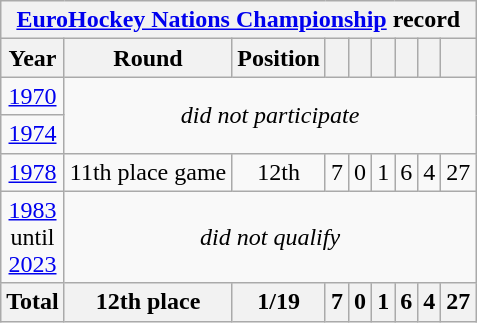<table class="wikitable" style="text-align: center;">
<tr>
<th colspan=9><a href='#'>EuroHockey Nations Championship</a> record</th>
</tr>
<tr>
<th>Year</th>
<th>Round</th>
<th>Position</th>
<th></th>
<th></th>
<th></th>
<th></th>
<th></th>
<th></th>
</tr>
<tr>
<td> <a href='#'>1970</a></td>
<td rowspan=2 colspan=8><em>did not participate</em></td>
</tr>
<tr>
<td> <a href='#'>1974</a></td>
</tr>
<tr>
<td> <a href='#'>1978</a></td>
<td>11th place game</td>
<td>12th</td>
<td>7</td>
<td>0</td>
<td>1</td>
<td>6</td>
<td>4</td>
<td>27</td>
</tr>
<tr>
<td> <a href='#'>1983</a><br>until<br> <a href='#'>2023</a></td>
<td colspan=8><em>did not qualify</em></td>
</tr>
<tr>
<th>Total</th>
<th>12th place</th>
<th>1/19</th>
<th>7</th>
<th>0</th>
<th>1</th>
<th>6</th>
<th>4</th>
<th>27</th>
</tr>
</table>
